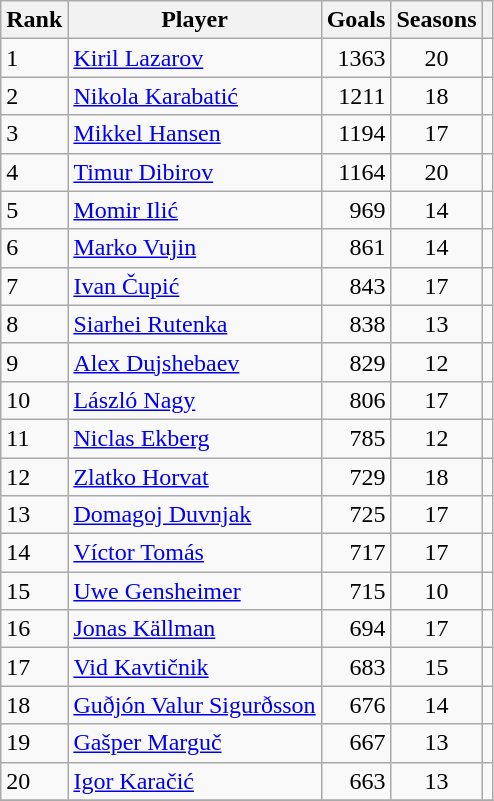<table class="wikitable">
<tr>
<th>Rank</th>
<th>Player</th>
<th>Goals</th>
<th>Seasons</th>
<th><small></small></th>
</tr>
<tr>
<td>1</td>
<td> <a href='#'>Kiril Lazarov</a></td>
<td align=right>1363</td>
<td align=center>20</td>
<td></td>
</tr>
<tr>
<td>2</td>
<td> <a href='#'>Nikola Karabatić</a></td>
<td align=right>1211</td>
<td align=center>18</td>
<td></td>
</tr>
<tr>
<td>3</td>
<td> <a href='#'>Mikkel Hansen</a></td>
<td align=right>1194</td>
<td align=center>17</td>
<td></td>
</tr>
<tr>
<td>4</td>
<td> <a href='#'>Timur Dibirov</a></td>
<td align=right>1164</td>
<td align=center>20</td>
<td></td>
</tr>
<tr>
<td>5</td>
<td> <a href='#'>Momir Ilić</a></td>
<td align=right>969</td>
<td align=center>14</td>
<td></td>
</tr>
<tr>
<td>6</td>
<td> <a href='#'>Marko Vujin</a></td>
<td align=right>861</td>
<td align=center>14</td>
<td></td>
</tr>
<tr>
<td>7</td>
<td> <a href='#'>Ivan Čupić</a></td>
<td align=right>843</td>
<td align=center>17</td>
<td></td>
</tr>
<tr>
<td>8</td>
<td> <a href='#'>Siarhei Rutenka</a></td>
<td align=right>838</td>
<td align=center>13</td>
<td></td>
</tr>
<tr>
<td>9</td>
<td> <a href='#'>Alex Dujshebaev</a></td>
<td align=right>829</td>
<td align=center>12</td>
<td></td>
</tr>
<tr>
<td>10</td>
<td> <a href='#'>László Nagy</a></td>
<td align=right>806</td>
<td align=center>17</td>
<td></td>
</tr>
<tr>
<td>11</td>
<td> <a href='#'>Niclas Ekberg</a></td>
<td align=right>785</td>
<td align=center>12</td>
<td></td>
</tr>
<tr>
<td>12</td>
<td> <a href='#'>Zlatko Horvat</a></td>
<td align=right>729</td>
<td align=center>18</td>
<td></td>
</tr>
<tr>
<td>13</td>
<td> <a href='#'>Domagoj Duvnjak</a></td>
<td align=right>725</td>
<td align=center>17</td>
<td></td>
</tr>
<tr>
<td>14</td>
<td> <a href='#'>Víctor Tomás</a></td>
<td align=right>717</td>
<td align=center>17</td>
<td></td>
</tr>
<tr>
<td>15</td>
<td> <a href='#'>Uwe Gensheimer</a></td>
<td align=right>715</td>
<td align=center>10</td>
<td></td>
</tr>
<tr>
<td>16</td>
<td> <a href='#'>Jonas Källman</a></td>
<td align=right>694</td>
<td align=center>17</td>
<td></td>
</tr>
<tr>
<td>17</td>
<td> <a href='#'>Vid Kavtičnik</a></td>
<td align=right>683</td>
<td align=center>15</td>
<td></td>
</tr>
<tr>
<td>18</td>
<td> <a href='#'>Guðjón Valur Sigurðsson</a></td>
<td align=right>676</td>
<td align=center>14</td>
<td></td>
</tr>
<tr>
<td>19</td>
<td> <a href='#'>Gašper Marguč</a></td>
<td align=right>667</td>
<td align=center>13</td>
<td></td>
</tr>
<tr>
<td>20</td>
<td> <a href='#'>Igor Karačić</a></td>
<td align=right>663</td>
<td align=center>13</td>
<td></td>
</tr>
<tr>
</tr>
</table>
